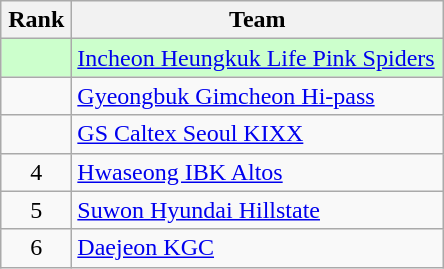<table class="wikitable" style="text-align: center;">
<tr>
<th width=40>Rank</th>
<th width=240>Team</th>
</tr>
<tr bgcolor=#ccffcc>
<td></td>
<td align=left><a href='#'>Incheon Heungkuk Life Pink Spiders</a></td>
</tr>
<tr>
<td></td>
<td align=left><a href='#'>Gyeongbuk Gimcheon Hi-pass</a></td>
</tr>
<tr>
<td></td>
<td align=left><a href='#'>GS Caltex Seoul KIXX</a></td>
</tr>
<tr>
<td>4</td>
<td align=left><a href='#'>Hwaseong IBK Altos</a></td>
</tr>
<tr>
<td>5</td>
<td align=left><a href='#'>Suwon Hyundai Hillstate</a></td>
</tr>
<tr>
<td>6</td>
<td align=left><a href='#'>Daejeon KGC</a></td>
</tr>
</table>
